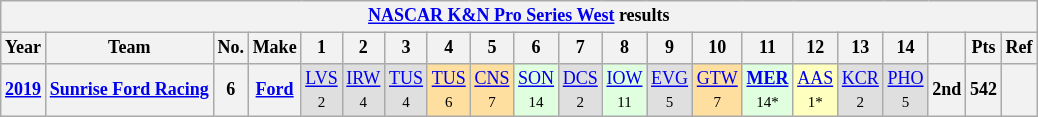<table class="wikitable" style="text-align:center; font-size:75%">
<tr>
<th colspan=23><a href='#'>NASCAR K&N Pro Series West</a> results</th>
</tr>
<tr>
<th>Year</th>
<th>Team</th>
<th>No.</th>
<th>Make</th>
<th>1</th>
<th>2</th>
<th>3</th>
<th>4</th>
<th>5</th>
<th>6</th>
<th>7</th>
<th>8</th>
<th>9</th>
<th>10</th>
<th>11</th>
<th>12</th>
<th>13</th>
<th>14</th>
<th></th>
<th>Pts</th>
<th>Ref</th>
</tr>
<tr>
<th><a href='#'>2019</a></th>
<th nowrap><a href='#'>Sunrise Ford Racing</a></th>
<th>6</th>
<th><a href='#'>Ford</a></th>
<td style="background:#DFDFDF;"><a href='#'>LVS</a><br><small>2</small></td>
<td style="background:#DFDFDF;"><a href='#'>IRW</a><br><small>4</small></td>
<td style="background:#DFDFDF;"><a href='#'>TUS</a><br><small>4</small></td>
<td style="background:#FFDF9F;"><a href='#'>TUS</a><br><small>6</small></td>
<td style="background:#FFDF9F;"><a href='#'>CNS</a><br><small>7</small></td>
<td style="background:#DFFFDF;"><a href='#'>SON</a><br><small>14</small></td>
<td style="background:#DFDFDF;"><a href='#'>DCS</a><br><small>2</small></td>
<td style="background:#DFFFDF;"><a href='#'>IOW</a><br><small>11</small></td>
<td style="background:#DFDFDF;"><a href='#'>EVG</a><br><small>5</small></td>
<td style="background:#FFDF9F;"><a href='#'>GTW</a><br><small>7</small></td>
<td style="background:#DFFFDF;"><strong><a href='#'>MER</a></strong><br><small>14*</small></td>
<td style="background:#FFFFBF;"><a href='#'>AAS</a><br><small>1*</small></td>
<td style="background:#DFDFDF;"><a href='#'>KCR</a><br><small>2</small></td>
<td style="background:#DFDFDF;"><a href='#'>PHO</a><br><small>5</small></td>
<th>2nd</th>
<th>542</th>
<th></th>
</tr>
</table>
